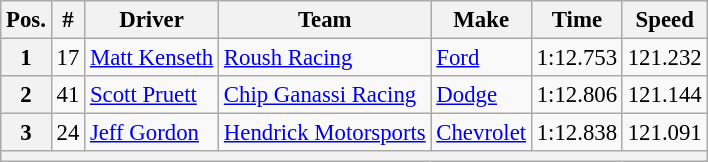<table class="wikitable" style="font-size:95%">
<tr>
<th>Pos.</th>
<th>#</th>
<th>Driver</th>
<th>Team</th>
<th>Make</th>
<th>Time</th>
<th>Speed</th>
</tr>
<tr>
<th>1</th>
<td>17</td>
<td><a href='#'>Matt Kenseth</a></td>
<td><a href='#'>Roush Racing</a></td>
<td><a href='#'>Ford</a></td>
<td>1:12.753</td>
<td>121.232</td>
</tr>
<tr>
<th>2</th>
<td>41</td>
<td><a href='#'>Scott Pruett</a></td>
<td><a href='#'>Chip Ganassi Racing</a></td>
<td><a href='#'>Dodge</a></td>
<td>1:12.806</td>
<td>121.144</td>
</tr>
<tr>
<th>3</th>
<td>24</td>
<td><a href='#'>Jeff Gordon</a></td>
<td><a href='#'>Hendrick Motorsports</a></td>
<td><a href='#'>Chevrolet</a></td>
<td>1:12.838</td>
<td>121.091</td>
</tr>
<tr>
<th colspan="7"></th>
</tr>
</table>
